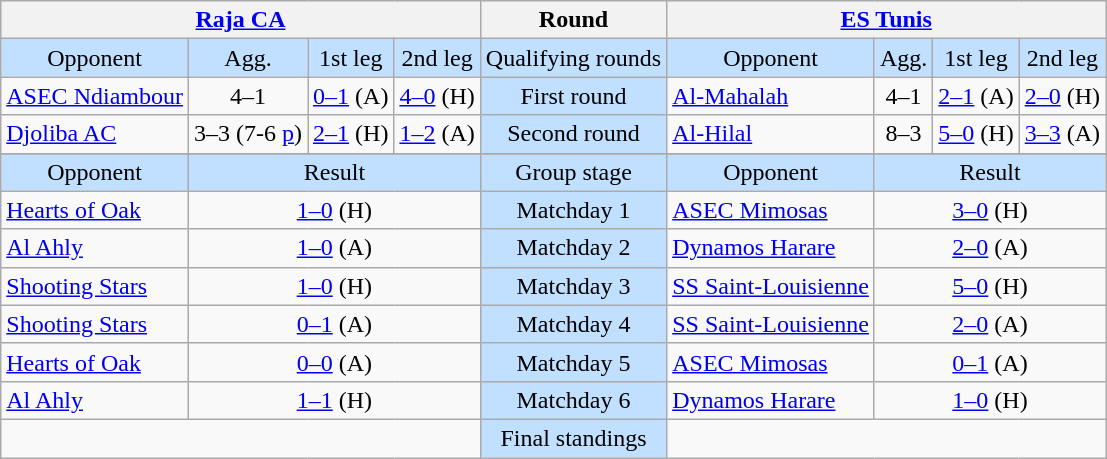<table class="wikitable" style="text-align: center;">
<tr>
<th colspan=4> <a href='#'>Raja CA</a></th>
<th>Round</th>
<th colspan=4> <a href='#'>ES Tunis</a></th>
</tr>
<tr bgcolor=#c1e0ff>
<td>Opponent</td>
<td>Agg.</td>
<td>1st leg</td>
<td>2nd leg</td>
<td>Qualifying rounds</td>
<td>Opponent</td>
<td>Agg.</td>
<td>1st leg</td>
<td>2nd leg</td>
</tr>
<tr>
<td align=left> <a href='#'>ASEC Ndiambour</a></td>
<td>4–1</td>
<td><a href='#'>0–1</a> (A)</td>
<td><a href='#'>4–0</a> (H)</td>
<td bgcolor=#c1e0ff>First round</td>
<td align=left> <a href='#'>Al-Mahalah</a></td>
<td>4–1</td>
<td><a href='#'>2–1</a> (A)</td>
<td><a href='#'>2–0</a> (H)</td>
</tr>
<tr>
<td align=left> <a href='#'>Djoliba AC</a></td>
<td>3–3 (7-6 <a href='#'>p</a>)</td>
<td><a href='#'>2–1</a> (H)</td>
<td><a href='#'>1–2</a> (A)</td>
<td bgcolor=#c1e0ff>Second round</td>
<td align=left> <a href='#'>Al-Hilal</a></td>
<td>8–3</td>
<td><a href='#'>5–0</a> (H)</td>
<td><a href='#'>3–3</a> (A)</td>
</tr>
<tr>
</tr>
<tr bgcolor=#c1e0ff>
<td>Opponent</td>
<td colspan=3>Result</td>
<td>Group stage</td>
<td>Opponent</td>
<td colspan=3>Result</td>
</tr>
<tr>
<td align=left> <a href='#'>Hearts of Oak</a></td>
<td colspan=3><a href='#'>1–0</a> (H)</td>
<td bgcolor=#c1e0ff>Matchday 1</td>
<td align=left> <a href='#'>ASEC Mimosas</a></td>
<td colspan=3><a href='#'>3–0</a> (H)</td>
</tr>
<tr>
<td align=left> <a href='#'>Al Ahly</a></td>
<td colspan=3><a href='#'>1–0</a> (A)</td>
<td bgcolor=#c1e0ff>Matchday 2</td>
<td align=left> <a href='#'>Dynamos Harare</a></td>
<td colspan=3><a href='#'>2–0</a> (A)</td>
</tr>
<tr>
<td align=left> <a href='#'>Shooting Stars</a></td>
<td colspan=3><a href='#'>1–0</a> (H)</td>
<td bgcolor=#c1e0ff>Matchday 3</td>
<td align=left> <a href='#'>SS Saint-Louisienne</a></td>
<td colspan=3><a href='#'>5–0</a> (H)</td>
</tr>
<tr>
<td align=left> <a href='#'>Shooting Stars</a></td>
<td colspan=3><a href='#'>0–1</a> (A)</td>
<td bgcolor=#c1e0ff>Matchday 4</td>
<td align=left> <a href='#'>SS Saint-Louisienne</a></td>
<td colspan=3><a href='#'>2–0</a> (A)</td>
</tr>
<tr>
<td align=left> <a href='#'>Hearts of Oak</a></td>
<td colspan=3><a href='#'>0–0</a> (A)</td>
<td bgcolor=#c1e0ff>Matchday 5</td>
<td align=left> <a href='#'>ASEC Mimosas</a></td>
<td colspan=3><a href='#'>0–1</a> (A)</td>
</tr>
<tr>
<td align=left> <a href='#'>Al Ahly</a></td>
<td colspan=3><a href='#'>1–1</a> (H)</td>
<td bgcolor=#c1e0ff>Matchday 6</td>
<td align=left> <a href='#'>Dynamos Harare</a></td>
<td colspan=3><a href='#'>1–0</a> (H)</td>
</tr>
<tr>
<td colspan=4 align=center valign=top><br></td>
<td bgcolor=#c1e0ff>Final standings</td>
<td colspan=4 align=center valign=top><br></td>
</tr>
</table>
